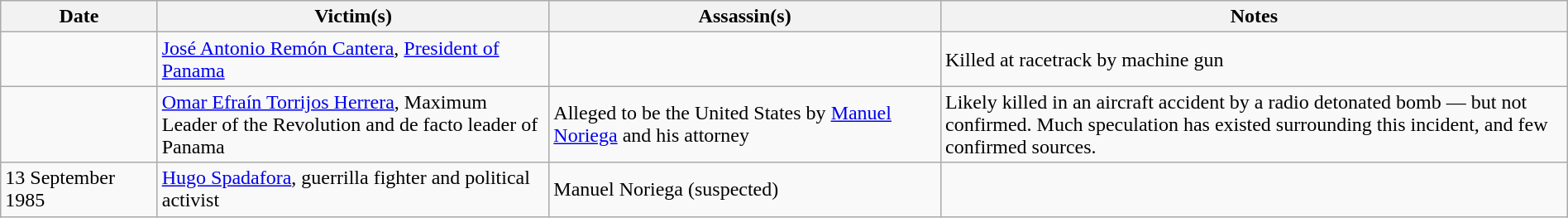<table class="wikitable sortable" style="width:100%">
<tr>
<th style="width:10%">Date</th>
<th style="width:25%">Victim(s)</th>
<th style="width:25%">Assassin(s)</th>
<th style="width:40%">Notes</th>
</tr>
<tr>
<td></td>
<td><a href='#'>José Antonio Remón Cantera</a>, <a href='#'>President of Panama</a></td>
<td></td>
<td>Killed at racetrack by machine gun</td>
</tr>
<tr>
<td></td>
<td><a href='#'>Omar Efraín Torrijos Herrera</a>, Maximum Leader of the Revolution and de facto leader of Panama</td>
<td>Alleged to be the United States by <a href='#'>Manuel Noriega</a> and his attorney</td>
<td>Likely killed in an aircraft accident by a radio detonated bomb –– but not confirmed. Much speculation has existed surrounding this incident, and few confirmed sources.</td>
</tr>
<tr>
<td>13 September 1985</td>
<td><a href='#'>Hugo Spadafora</a>, guerrilla fighter and political activist</td>
<td>Manuel Noriega (suspected)</td>
<td></td>
</tr>
</table>
